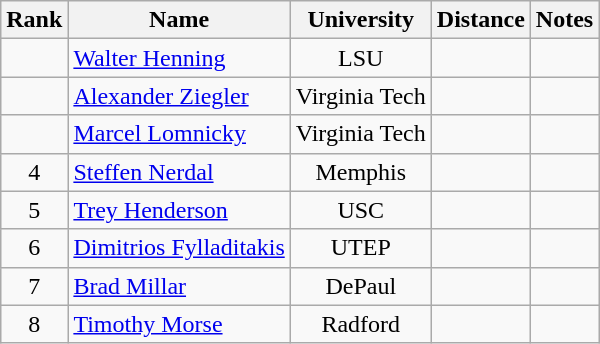<table class="wikitable sortable" style="text-align:center">
<tr>
<th>Rank</th>
<th>Name</th>
<th>University</th>
<th>Distance</th>
<th>Notes</th>
</tr>
<tr>
<td></td>
<td align=left><a href='#'>Walter Henning</a></td>
<td>LSU</td>
<td></td>
<td></td>
</tr>
<tr>
<td></td>
<td align=left><a href='#'>Alexander Ziegler</a> </td>
<td>Virginia Tech</td>
<td></td>
<td></td>
</tr>
<tr>
<td></td>
<td align=left><a href='#'>Marcel Lomnicky</a> </td>
<td>Virginia Tech</td>
<td></td>
<td></td>
</tr>
<tr>
<td>4</td>
<td align=left><a href='#'>Steffen Nerdal</a> </td>
<td>Memphis</td>
<td></td>
<td></td>
</tr>
<tr>
<td>5</td>
<td align=left><a href='#'>Trey Henderson</a> </td>
<td>USC</td>
<td></td>
<td></td>
</tr>
<tr>
<td>6</td>
<td align=left><a href='#'>Dimitrios Fylladitakis</a> </td>
<td>UTEP</td>
<td></td>
<td></td>
</tr>
<tr>
<td>7</td>
<td align=left><a href='#'>Brad Millar</a></td>
<td>DePaul</td>
<td></td>
<td></td>
</tr>
<tr>
<td>8</td>
<td align=left><a href='#'>Timothy Morse</a></td>
<td>Radford</td>
<td></td>
<td></td>
</tr>
</table>
